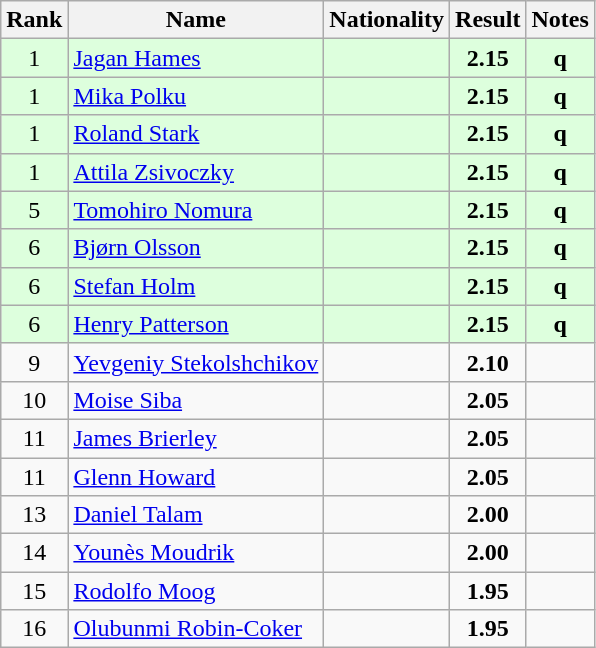<table class="wikitable sortable" style="text-align:center">
<tr>
<th>Rank</th>
<th>Name</th>
<th>Nationality</th>
<th>Result</th>
<th>Notes</th>
</tr>
<tr bgcolor=ddffdd>
<td>1</td>
<td align=left><a href='#'>Jagan Hames</a></td>
<td align=left></td>
<td><strong>2.15</strong></td>
<td><strong>q</strong></td>
</tr>
<tr bgcolor=ddffdd>
<td>1</td>
<td align=left><a href='#'>Mika Polku</a></td>
<td align=left></td>
<td><strong>2.15</strong></td>
<td><strong>q</strong></td>
</tr>
<tr bgcolor=ddffdd>
<td>1</td>
<td align=left><a href='#'>Roland Stark</a></td>
<td align=left></td>
<td><strong>2.15</strong></td>
<td><strong>q</strong></td>
</tr>
<tr bgcolor=ddffdd>
<td>1</td>
<td align=left><a href='#'>Attila Zsivoczky</a></td>
<td align=left></td>
<td><strong>2.15</strong></td>
<td><strong>q</strong></td>
</tr>
<tr bgcolor=ddffdd>
<td>5</td>
<td align=left><a href='#'>Tomohiro Nomura</a></td>
<td align=left></td>
<td><strong>2.15</strong></td>
<td><strong>q</strong></td>
</tr>
<tr bgcolor=ddffdd>
<td>6</td>
<td align=left><a href='#'>Bjørn Olsson</a></td>
<td align=left></td>
<td><strong>2.15</strong></td>
<td><strong>q</strong></td>
</tr>
<tr bgcolor=ddffdd>
<td>6</td>
<td align=left><a href='#'>Stefan Holm</a></td>
<td align=left></td>
<td><strong>2.15</strong></td>
<td><strong>q</strong></td>
</tr>
<tr bgcolor=ddffdd>
<td>6</td>
<td align=left><a href='#'>Henry Patterson</a></td>
<td align=left></td>
<td><strong>2.15</strong></td>
<td><strong>q</strong></td>
</tr>
<tr>
<td>9</td>
<td align=left><a href='#'>Yevgeniy Stekolshchikov</a></td>
<td align=left></td>
<td><strong>2.10</strong></td>
<td></td>
</tr>
<tr>
<td>10</td>
<td align=left><a href='#'>Moise Siba</a></td>
<td align=left></td>
<td><strong>2.05</strong></td>
<td></td>
</tr>
<tr>
<td>11</td>
<td align=left><a href='#'>James Brierley</a></td>
<td align=left></td>
<td><strong>2.05</strong></td>
<td></td>
</tr>
<tr>
<td>11</td>
<td align=left><a href='#'>Glenn Howard</a></td>
<td align=left></td>
<td><strong>2.05</strong></td>
<td></td>
</tr>
<tr>
<td>13</td>
<td align=left><a href='#'>Daniel Talam</a></td>
<td align=left></td>
<td><strong>2.00</strong></td>
<td></td>
</tr>
<tr>
<td>14</td>
<td align=left><a href='#'>Younès Moudrik</a></td>
<td align=left></td>
<td><strong>2.00</strong></td>
<td></td>
</tr>
<tr>
<td>15</td>
<td align=left><a href='#'>Rodolfo Moog</a></td>
<td align=left></td>
<td><strong>1.95</strong></td>
<td></td>
</tr>
<tr>
<td>16</td>
<td align=left><a href='#'>Olubunmi Robin-Coker</a></td>
<td align=left></td>
<td><strong>1.95</strong></td>
<td></td>
</tr>
</table>
